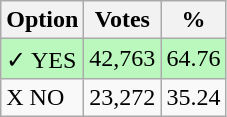<table class="wikitable">
<tr>
<th>Option</th>
<th>Votes</th>
<th>%</th>
</tr>
<tr>
<td style=background:#bbf8be>✓ YES</td>
<td style=background:#bbf8be>42,763</td>
<td style=background:#bbf8be>64.76</td>
</tr>
<tr>
<td>X NO</td>
<td>23,272</td>
<td>35.24</td>
</tr>
</table>
